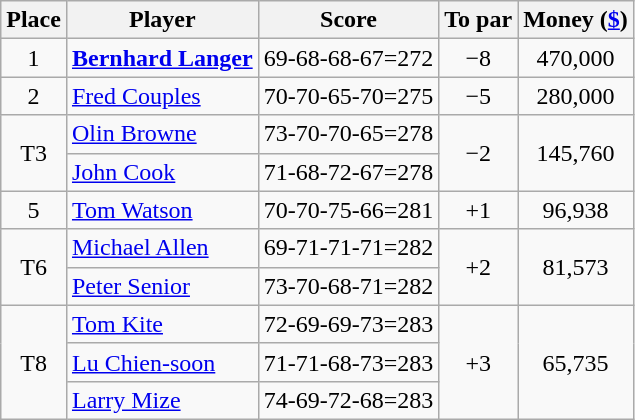<table class="wikitable">
<tr>
<th>Place</th>
<th>Player</th>
<th>Score</th>
<th>To par</th>
<th>Money (<a href='#'>$</a>)</th>
</tr>
<tr>
<td align=center>1</td>
<td> <strong><a href='#'>Bernhard Langer</a></strong></td>
<td>69-68-68-67=272</td>
<td align=center>−8</td>
<td align=center>470,000</td>
</tr>
<tr>
<td align=center>2</td>
<td> <a href='#'>Fred Couples</a></td>
<td>70-70-65-70=275</td>
<td align=center>−5</td>
<td align=center>280,000</td>
</tr>
<tr>
<td rowspan=2 align=center>T3</td>
<td> <a href='#'>Olin Browne</a></td>
<td>73-70-70-65=278</td>
<td rowspan=2 align=center>−2</td>
<td rowspan=2 align=center>145,760</td>
</tr>
<tr>
<td> <a href='#'>John Cook</a></td>
<td>71-68-72-67=278</td>
</tr>
<tr>
<td align=center>5</td>
<td> <a href='#'>Tom Watson</a></td>
<td>70-70-75-66=281</td>
<td align=center>+1</td>
<td align=center>96,938</td>
</tr>
<tr>
<td rowspan=2 align=center>T6</td>
<td> <a href='#'>Michael Allen</a></td>
<td>69-71-71-71=282</td>
<td rowspan=2 align=center>+2</td>
<td rowspan=2 align=center>81,573</td>
</tr>
<tr>
<td> <a href='#'>Peter Senior</a></td>
<td>73-70-68-71=282</td>
</tr>
<tr>
<td rowspan=3 align=center>T8</td>
<td> <a href='#'>Tom Kite</a></td>
<td>72-69-69-73=283</td>
<td rowspan=3 align=center>+3</td>
<td rowspan=3 align=center>65,735</td>
</tr>
<tr>
<td> <a href='#'>Lu Chien-soon</a></td>
<td>71-71-68-73=283</td>
</tr>
<tr>
<td> <a href='#'>Larry Mize</a></td>
<td>74-69-72-68=283</td>
</tr>
</table>
